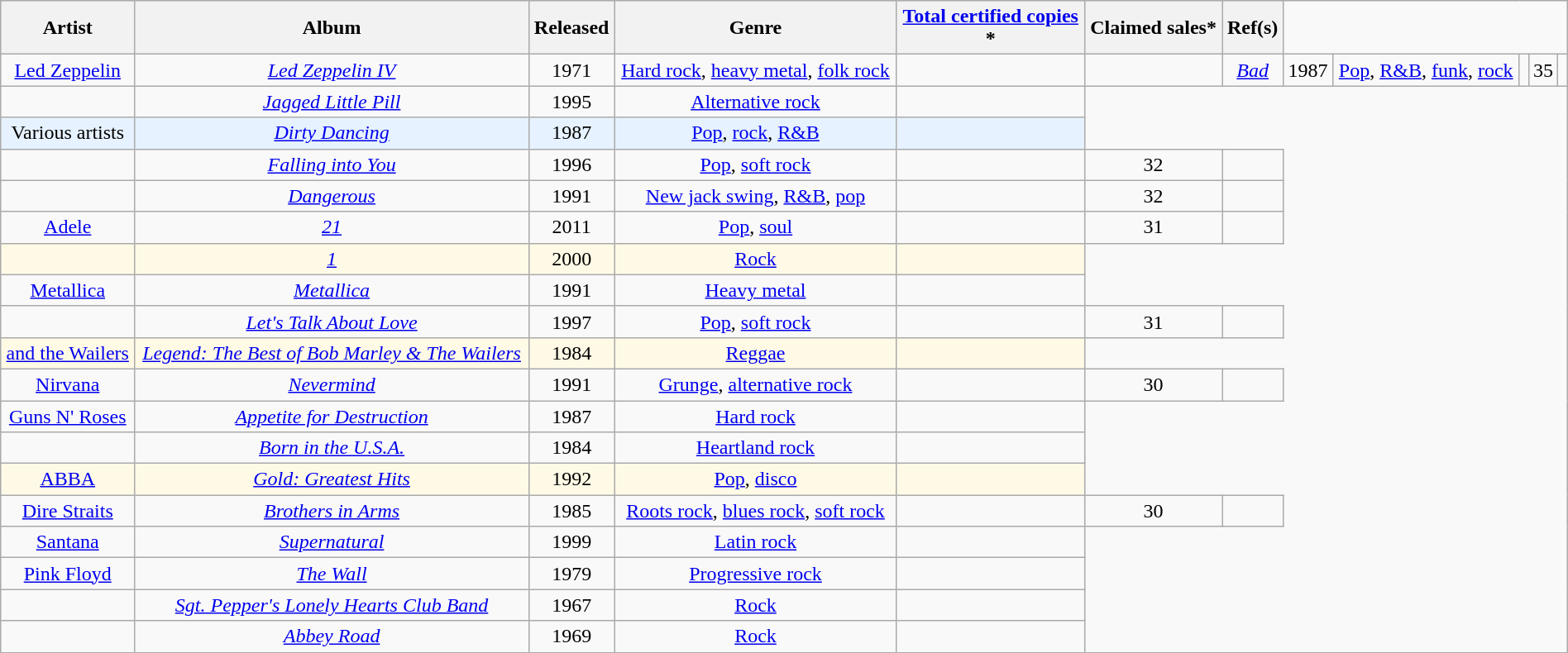<table class="wikitable sortable" style="width:100%; text-align: center">
<tr style="background:#e8e8e8;">
<th scope="col">Artist</th>
<th scope="col">Album</th>
<th scope="col">Released</th>
<th scope="col">Genre</th>
<th scope="col"><a href='#'>Total certified copies</a><br><small></small>*</th>
<th scope="col">Claimed sales*</th>
<th scope="col" class="unsortable">Ref(s)</th>
</tr>
<tr>
<td><a href='#'>Led Zeppelin</a></td>
<td><em><a href='#'>Led Zeppelin IV</a></em></td>
<td>1971</td>
<td><a href='#'>Hard rock</a>, <a href='#'>heavy metal</a>, <a href='#'>folk rock</a></td>
<td><br></td>
<td></td>
<td><em><a href='#'>Bad</a></em></td>
<td>1987</td>
<td><a href='#'>Pop</a>, <a href='#'>R&B</a>, <a href='#'>funk</a>, <a href='#'>rock</a></td>
<td></td>
<td>35</td>
<td></td>
</tr>
<tr>
<td></td>
<td><em><a href='#'>Jagged Little Pill</a></em></td>
<td>1995</td>
<td><a href='#'>Alternative rock</a></td>
<td><br></td>
</tr>
<tr style="background:#E6F2FF">
<td>Various artists</td>
<td><em><a href='#'>Dirty Dancing</a></em></td>
<td>1987</td>
<td><a href='#'>Pop</a>, <a href='#'>rock</a>, <a href='#'>R&B</a></td>
<td><br></td>
</tr>
<tr>
<td></td>
<td><em><a href='#'>Falling into You</a></em></td>
<td>1996</td>
<td><a href='#'>Pop</a>, <a href='#'>soft rock</a></td>
<td><br></td>
<td>32</td>
<td></td>
</tr>
<tr>
<td></td>
<td><em><a href='#'>Dangerous</a></em></td>
<td>1991</td>
<td><a href='#'>New jack swing</a>, <a href='#'>R&B</a>, <a href='#'>pop</a></td>
<td><br></td>
<td>32</td>
<td></td>
</tr>
<tr>
<td><a href='#'>Adele</a></td>
<td><em><a href='#'>21</a></em></td>
<td>2011</td>
<td><a href='#'>Pop</a>, <a href='#'>soul</a></td>
<td><br></td>
<td>31</td>
<td></td>
</tr>
<tr style="background:#FFFAE6;">
<td></td>
<td><em><a href='#'>1</a></em></td>
<td>2000</td>
<td><a href='#'>Rock</a></td>
<td><br></td>
</tr>
<tr>
<td><a href='#'>Metallica</a></td>
<td><em><a href='#'>Metallica</a></em></td>
<td>1991</td>
<td><a href='#'>Heavy metal</a></td>
<td><br></td>
</tr>
<tr>
<td></td>
<td><em><a href='#'>Let's Talk About Love</a></em></td>
<td>1997</td>
<td><a href='#'>Pop</a>, <a href='#'>soft rock</a></td>
<td><br></td>
<td>31</td>
<td></td>
</tr>
<tr style="background:#FFFAE6;">
<td> <a href='#'>and the Wailers</a></td>
<td><em><a href='#'>Legend: The Best of Bob Marley & The Wailers</a></em></td>
<td>1984</td>
<td><a href='#'>Reggae</a></td>
<td><br></td>
</tr>
<tr>
<td><a href='#'>Nirvana</a></td>
<td><em><a href='#'>Nevermind</a></em></td>
<td>1991</td>
<td><a href='#'>Grunge</a>, <a href='#'>alternative rock</a></td>
<td><br></td>
<td>30</td>
<td></td>
</tr>
<tr>
<td><a href='#'>Guns N' Roses</a></td>
<td><em><a href='#'>Appetite for Destruction</a></em></td>
<td>1987</td>
<td><a href='#'>Hard rock</a></td>
<td><br></td>
</tr>
<tr>
<td></td>
<td><em><a href='#'>Born in the U.S.A.</a></em></td>
<td>1984</td>
<td><a href='#'>Heartland rock</a></td>
<td><br></td>
</tr>
<tr style="background:#FFFAE6;">
<td><a href='#'>ABBA</a></td>
<td><em><a href='#'>Gold: Greatest Hits</a></em></td>
<td>1992</td>
<td><a href='#'>Pop</a>, <a href='#'>disco</a></td>
<td><br></td>
</tr>
<tr>
<td><a href='#'>Dire Straits</a></td>
<td><em><a href='#'>Brothers in Arms</a></em></td>
<td>1985</td>
<td><a href='#'>Roots rock</a>, <a href='#'>blues rock</a>, <a href='#'>soft rock</a></td>
<td><br></td>
<td>30</td>
<td></td>
</tr>
<tr>
<td><a href='#'>Santana</a></td>
<td><em><a href='#'>Supernatural</a></em></td>
<td>1999</td>
<td><a href='#'>Latin rock</a></td>
<td><br></td>
</tr>
<tr>
<td><a href='#'>Pink Floyd</a></td>
<td><em><a href='#'>The Wall</a></em></td>
<td>1979</td>
<td><a href='#'>Progressive rock</a></td>
<td><br></td>
</tr>
<tr>
<td></td>
<td><em><a href='#'>Sgt. Pepper's Lonely Hearts Club Band</a></em></td>
<td>1967</td>
<td><a href='#'>Rock</a></td>
<td><br></td>
</tr>
<tr>
<td></td>
<td><em><a href='#'>Abbey Road</a></em></td>
<td>1969</td>
<td><a href='#'>Rock</a></td>
<td><br></td>
</tr>
</table>
